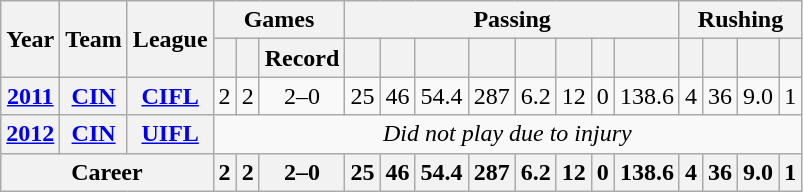<table class="wikitable" style="text-align:center;">
<tr>
<th rowspan="2">Year</th>
<th rowspan="2">Team</th>
<th rowspan="2">League</th>
<th colspan="3">Games</th>
<th colspan="8">Passing</th>
<th colspan="4">Rushing</th>
</tr>
<tr>
<th></th>
<th></th>
<th>Record</th>
<th></th>
<th></th>
<th></th>
<th></th>
<th></th>
<th></th>
<th></th>
<th></th>
<th></th>
<th></th>
<th></th>
<th></th>
</tr>
<tr>
<th><a href='#'>2011</a></th>
<th><a href='#'>CIN</a></th>
<th><a href='#'>CIFL</a></th>
<td>2</td>
<td>2</td>
<td>2–0</td>
<td>25</td>
<td>46</td>
<td>54.4</td>
<td>287</td>
<td>6.2</td>
<td>12</td>
<td>0</td>
<td>138.6</td>
<td>4</td>
<td>36</td>
<td>9.0</td>
<td>1</td>
</tr>
<tr>
<th><a href='#'>2012</a></th>
<th><a href='#'>CIN</a></th>
<th><a href='#'>UIFL</a></th>
<td colspan="15"><em>Did not play due to injury</em></td>
</tr>
<tr>
<th colspan="3">Career</th>
<th>2</th>
<th>2</th>
<th>2–0</th>
<th>25</th>
<th>46</th>
<th>54.4</th>
<th>287</th>
<th>6.2</th>
<th>12</th>
<th>0</th>
<th>138.6</th>
<th>4</th>
<th>36</th>
<th>9.0</th>
<th>1</th>
</tr>
</table>
